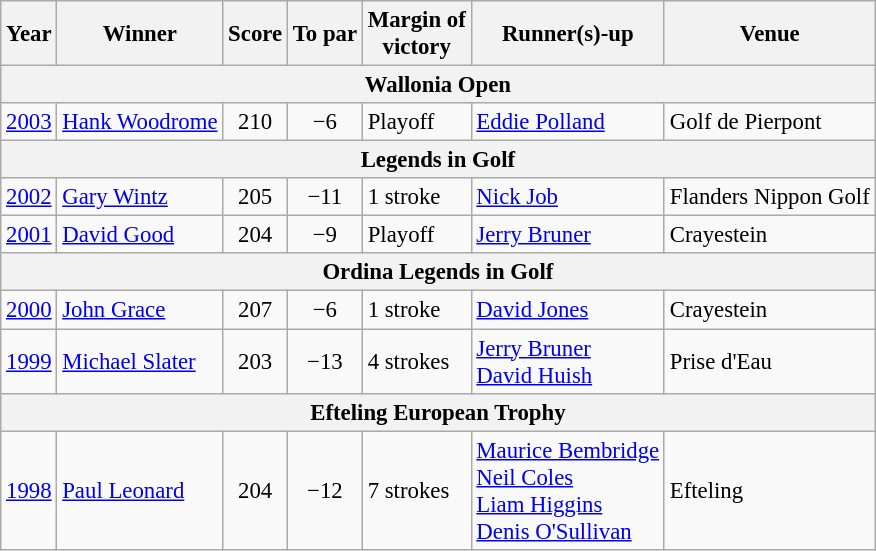<table class="wikitable" style="font-size:95%">
<tr>
<th>Year</th>
<th>Winner</th>
<th>Score</th>
<th>To par</th>
<th>Margin of<br>victory</th>
<th>Runner(s)-up</th>
<th>Venue</th>
</tr>
<tr>
<th colspan=8>Wallonia Open</th>
</tr>
<tr>
<td><a href='#'>2003</a></td>
<td> <a href='#'>Hank Woodrome</a></td>
<td align=center>210</td>
<td align=center>−6</td>
<td>Playoff</td>
<td> <a href='#'>Eddie Polland</a></td>
<td>Golf de Pierpont</td>
</tr>
<tr>
<th colspan=8>Legends in Golf</th>
</tr>
<tr>
<td><a href='#'>2002</a></td>
<td> <a href='#'>Gary Wintz</a></td>
<td align=center>205</td>
<td align=center>−11</td>
<td>1 stroke</td>
<td> <a href='#'>Nick Job</a></td>
<td>Flanders Nippon Golf</td>
</tr>
<tr>
<td><a href='#'>2001</a></td>
<td> <a href='#'>David Good</a></td>
<td align=center>204</td>
<td align=center>−9</td>
<td>Playoff</td>
<td> <a href='#'>Jerry Bruner</a></td>
<td>Crayestein</td>
</tr>
<tr>
<th colspan=8>Ordina Legends in Golf</th>
</tr>
<tr>
<td><a href='#'>2000</a></td>
<td> <a href='#'>John Grace</a></td>
<td align=center>207</td>
<td align=center>−6</td>
<td>1 stroke</td>
<td> <a href='#'>David Jones</a></td>
<td>Crayestein</td>
</tr>
<tr>
<td><a href='#'>1999</a></td>
<td> <a href='#'>Michael Slater</a></td>
<td align=center>203</td>
<td align=center>−13</td>
<td>4 strokes</td>
<td> <a href='#'>Jerry Bruner</a><br> <a href='#'>David Huish</a></td>
<td>Prise d'Eau</td>
</tr>
<tr>
<th colspan=8>Efteling European Trophy</th>
</tr>
<tr>
<td><a href='#'>1998</a></td>
<td> <a href='#'>Paul Leonard</a></td>
<td align=center>204</td>
<td align=center>−12</td>
<td>7 strokes</td>
<td> <a href='#'>Maurice Bembridge</a><br> <a href='#'>Neil Coles</a><br> <a href='#'>Liam Higgins</a><br> <a href='#'>Denis O'Sullivan</a></td>
<td>Efteling</td>
</tr>
</table>
